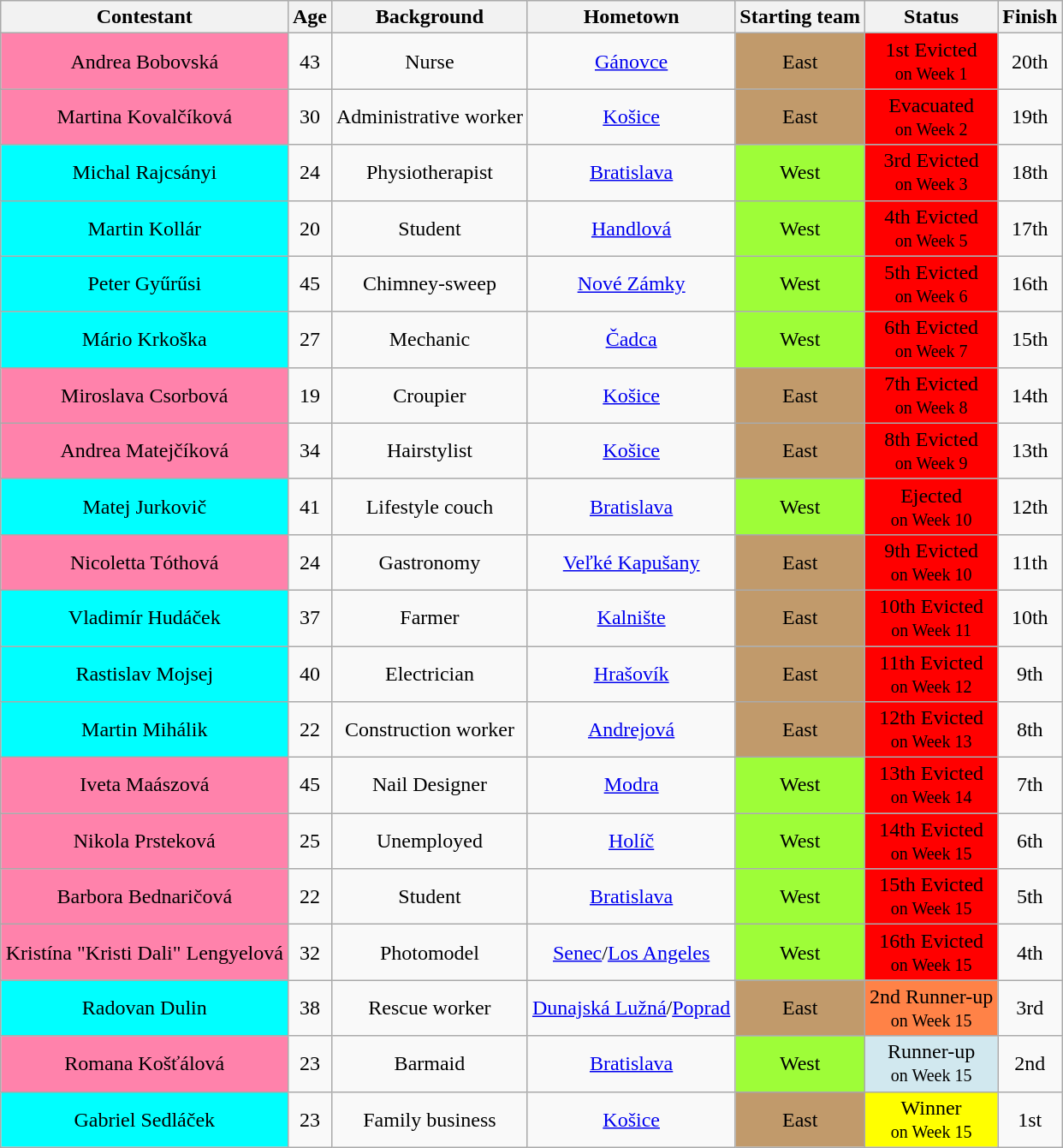<table class="wikitable sortable" style="margin:auto; text-align:center">
<tr>
<th>Contestant</th>
<th>Age</th>
<th>Background</th>
<th>Hometown</th>
<th>Starting team</th>
<th>Status</th>
<th>Finish</th>
</tr>
<tr>
<td style="background:#FF82AB;" colspan=1>Andrea Bobovská</td>
<td>43</td>
<td>Nurse</td>
<td><a href='#'>Gánovce</a></td>
<td style="background:#C19A6B" colspan=1>East</td>
<td style="background:#ff0000;">1st Evicted<br><small>on Week 1</small></td>
<td>20th</td>
</tr>
<tr>
<td style="background:#FF82AB;" colspan=1>Martina Kovalčíková</td>
<td>30</td>
<td>Administrative worker</td>
<td><a href='#'>Košice</a></td>
<td style="background:#C19A6B" colspan=1>East</td>
<td style="background:#ff0000;">Evacuated<br><small>on Week 2</small></td>
<td>19th</td>
</tr>
<tr>
<td style="background:cyan;" colspan=1>Michal Rajcsányi</td>
<td>24</td>
<td>Physiotherapist</td>
<td><a href='#'>Bratislava</a></td>
<td style="background:#9EFD38" colspan=1>West</td>
<td style="background:#ff0000;">3rd Evicted<br><small>on Week 3</small></td>
<td>18th</td>
</tr>
<tr>
<td style="background:cyan;" colspan=1>Martin Kollár</td>
<td>20</td>
<td>Student</td>
<td><a href='#'>Handlová</a></td>
<td style="background:#9EFD38" colspan=1>West</td>
<td style="background:#ff0000;">4th Evicted<br><small>on Week 5</small></td>
<td>17th</td>
</tr>
<tr>
<td style="background:cyan;" colspan=1>Peter Gyűrűsi</td>
<td>45</td>
<td>Chimney-sweep</td>
<td><a href='#'>Nové Zámky</a></td>
<td style="background:#9EFD38" colspan=1>West</td>
<td style="background:#ff0000;">5th Evicted<br><small>on Week 6</small></td>
<td>16th</td>
</tr>
<tr>
<td style="background:cyan;" colspan=1>Mário Krkoška</td>
<td>27</td>
<td>Mechanic</td>
<td><a href='#'>Čadca</a></td>
<td style="background:#9EFD38" colspan=1>West</td>
<td style="background:#ff0000;">6th Evicted<br><small>on Week 7</small></td>
<td>15th</td>
</tr>
<tr>
<td style="background:#FF82AB;" colspan=1>Miroslava Csorbová</td>
<td>19</td>
<td>Croupier</td>
<td><a href='#'>Košice</a></td>
<td style="background:#C19A6B" colspan=1>East</td>
<td style="background:#ff0000;">7th Evicted<br><small>on Week 8</small></td>
<td>14th</td>
</tr>
<tr>
<td style="background:#FF82AB;" colspan=1>Andrea Matejčíková</td>
<td>34</td>
<td>Hairstylist</td>
<td><a href='#'>Košice</a></td>
<td style="background:#C19A6B" colspan=1>East</td>
<td style="background:#ff0000;">8th Evicted<br><small>on Week 9</small></td>
<td>13th</td>
</tr>
<tr>
<td style="background:cyan;" colspan=1>Matej Jurkovič</td>
<td>41</td>
<td>Lifestyle couch</td>
<td><a href='#'>Bratislava</a></td>
<td style="background:#9EFD38" colspan=1>West</td>
<td style="background:#ff0000;">Ejected<br><small>on Week 10</small></td>
<td>12th</td>
</tr>
<tr>
<td style="background:#FF82AB;" colspan=1>Nicoletta Tóthová</td>
<td>24</td>
<td>Gastronomy</td>
<td><a href='#'>Veľké Kapušany</a></td>
<td style="background:#C19A6B" colspan=1>East</td>
<td style="background:#ff0000;">9th Evicted<br><small>on Week 10</small></td>
<td>11th</td>
</tr>
<tr>
<td style="background:cyan;" colspan=1>Vladimír Hudáček</td>
<td>37</td>
<td>Farmer</td>
<td><a href='#'>Kalnište</a></td>
<td style="background:#C19A6B" colspan=1>East</td>
<td style="background:#ff0000;">10th Evicted<br><small>on Week 11</small></td>
<td>10th</td>
</tr>
<tr>
<td style="background:cyan;" colspan=1>Rastislav Mojsej</td>
<td>40</td>
<td>Electrician</td>
<td><a href='#'>Hrašovík</a></td>
<td style="background:#C19A6B" colspan=1>East</td>
<td style="background:#ff0000;">11th Evicted<br><small>on Week 12</small></td>
<td>9th</td>
</tr>
<tr>
<td style="background:cyan;" colspan=1>Martin Mihálik</td>
<td>22</td>
<td>Construction worker</td>
<td><a href='#'>Andrejová</a></td>
<td style="background:#C19A6B" colspan=1>East</td>
<td style="background:#ff0000;">12th Evicted<br><small>on Week 13</small></td>
<td>8th</td>
</tr>
<tr>
<td style="background:#FF82AB;" colspan=1>Iveta Maászová</td>
<td>45</td>
<td>Nail Designer</td>
<td><a href='#'>Modra</a></td>
<td style="background:#9EFD38" colspan=1>West</td>
<td style="background:#ff0000;">13th Evicted<br><small>on Week 14</small></td>
<td>7th</td>
</tr>
<tr>
<td style="background:#FF82AB;" colspan=1>Nikola Prsteková</td>
<td>25</td>
<td>Unemployed</td>
<td><a href='#'>Holíč</a></td>
<td style="background:#9EFD38" colspan=1>West</td>
<td style="background:#ff0000;">14th Evicted<br><small>on Week 15</small></td>
<td>6th</td>
</tr>
<tr>
<td style="background:#FF82AB;" colspan=1>Barbora Bednaričová</td>
<td>22</td>
<td>Student</td>
<td><a href='#'>Bratislava</a></td>
<td style="background:#9EFD38" colspan=1>West</td>
<td style="background:#ff0000;">15th Evicted<br><small>on Week 15</small></td>
<td>5th</td>
</tr>
<tr>
<td style="background:#FF82AB;" colspan=1>Kristína "Kristi Dali" Lengyelová</td>
<td>32</td>
<td>Photomodel</td>
<td><a href='#'>Senec</a>/<a href='#'>Los Angeles</a></td>
<td style="background:#9EFD38" colspan=1>West</td>
<td style="background:#ff0000;">16th Evicted<br><small>on Week 15</small></td>
<td>4th</td>
</tr>
<tr>
<td style="background:cyan;" colspan=1>Radovan Dulin</td>
<td>38</td>
<td>Rescue worker</td>
<td><a href='#'>Dunajská Lužná</a>/<a href='#'>Poprad</a></td>
<td style="background:#C19A6B" colspan=1>East</td>
<td style="background:#FF8247;">2nd Runner-up<br><small>on Week 15</small></td>
<td>3rd</td>
</tr>
<tr>
<td style="background:#FF82AB;" colspan=1>Romana Košťálová</td>
<td>23</td>
<td>Barmaid</td>
<td><a href='#'>Bratislava</a></td>
<td style="background:#9EFD38" colspan=1>West</td>
<td style="background:#D1E8EF;">Runner-up<br><small>on Week 15</small></td>
<td>2nd</td>
</tr>
<tr>
<td style="background:cyan;" colspan=1>Gabriel Sedláček</td>
<td>23</td>
<td>Family business</td>
<td><a href='#'>Košice</a></td>
<td style="background:#C19A6B" colspan=1>East</td>
<td style="background:yellow;">Winner<br><small>on Week 15</small></td>
<td>1st</td>
</tr>
</table>
